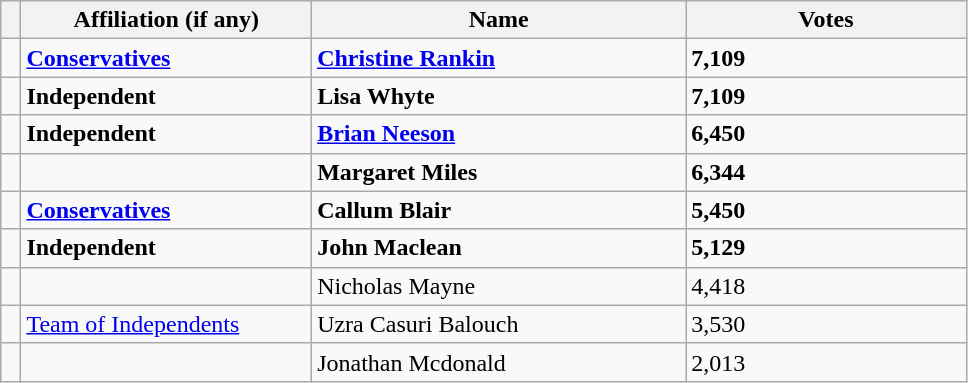<table class="wikitable" style="width:51%;">
<tr>
<th style="width:1%;"></th>
<th style="width:15%;">Affiliation (if any)</th>
<th style="width:20%;">Name</th>
<th style="width:15%;">Votes</th>
</tr>
<tr>
<td bgcolor=></td>
<td><strong><a href='#'>Conservatives</a></strong></td>
<td><strong><a href='#'>Christine Rankin</a></strong></td>
<td><strong>7,109</strong></td>
</tr>
<tr>
<td bgcolor=></td>
<td><strong>Independent</strong></td>
<td><strong>Lisa Whyte</strong></td>
<td><strong>7,109</strong></td>
</tr>
<tr>
<td bgcolor=></td>
<td><strong>Independent</strong></td>
<td><strong><a href='#'>Brian Neeson</a></strong></td>
<td><strong>6,450</strong></td>
</tr>
<tr>
<td bgcolor=></td>
<td></td>
<td><strong>Margaret Miles</strong></td>
<td><strong>6,344</strong></td>
</tr>
<tr>
<td bgcolor=></td>
<td><strong><a href='#'>Conservatives</a></strong></td>
<td><strong>Callum Blair</strong></td>
<td><strong>5,450</strong></td>
</tr>
<tr>
<td bgcolor=></td>
<td><strong>Independent</strong></td>
<td><strong>John Maclean</strong></td>
<td><strong>5,129</strong></td>
</tr>
<tr>
<td bgcolor=></td>
<td></td>
<td>Nicholas Mayne</td>
<td>4,418</td>
</tr>
<tr>
<td bgcolor=></td>
<td><a href='#'>Team of Independents</a></td>
<td>Uzra Casuri Balouch</td>
<td>3,530</td>
</tr>
<tr>
<td bgcolor=></td>
<td></td>
<td>Jonathan Mcdonald</td>
<td>2,013</td>
</tr>
</table>
